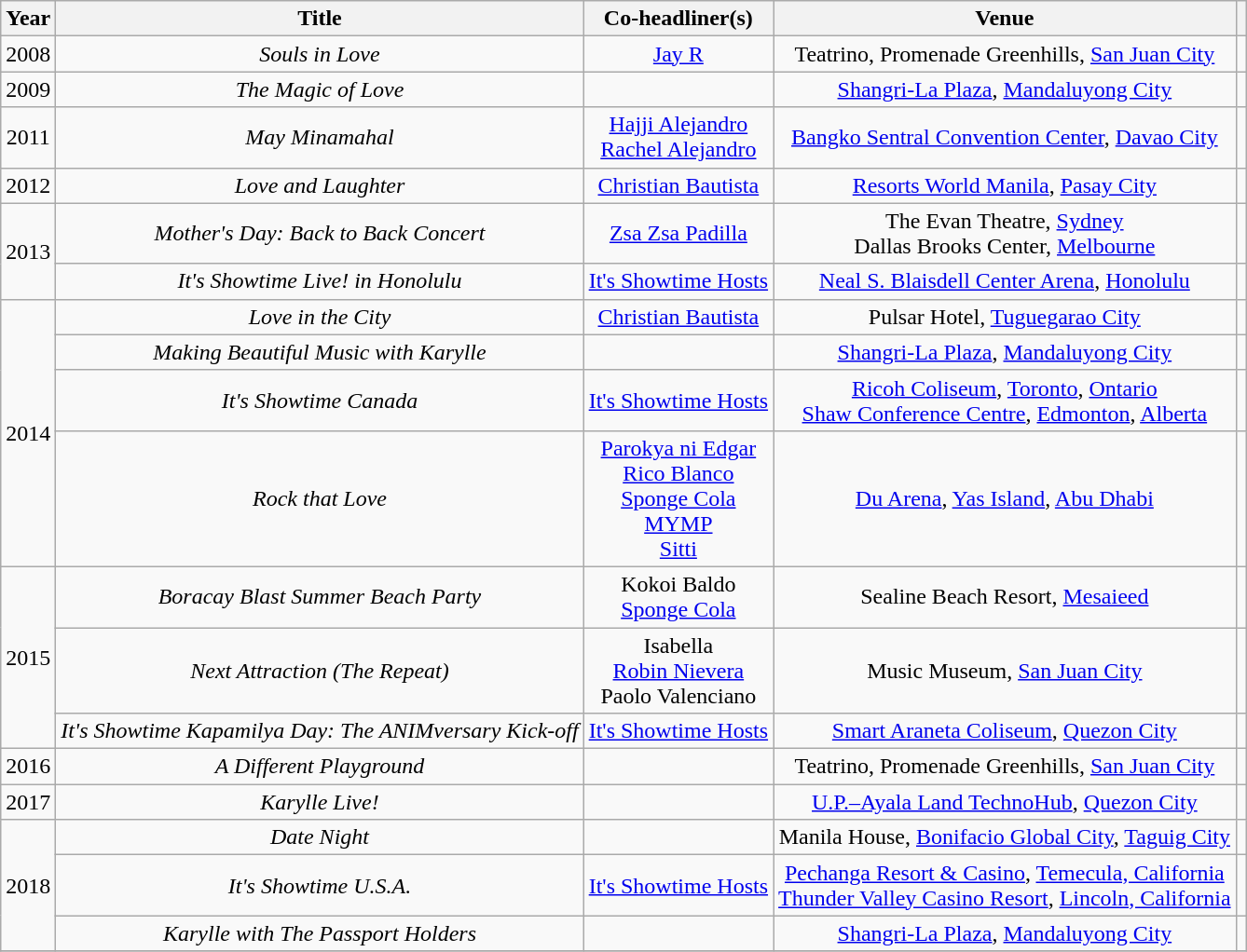<table class="wikitable" style="text-align:center;">
<tr>
<th>Year</th>
<th>Title</th>
<th>Co-headliner(s)</th>
<th>Venue</th>
<th></th>
</tr>
<tr>
<td>2008</td>
<td><em>Souls in Love</em></td>
<td><a href='#'>Jay R</a></td>
<td>Teatrino, Promenade Greenhills, <a href='#'>San Juan City</a></td>
<td style="text-align:center;"></td>
</tr>
<tr>
<td>2009</td>
<td><em>The Magic of Love</em></td>
<td></td>
<td><a href='#'>Shangri-La Plaza</a>, <a href='#'>Mandaluyong City</a></td>
<td style="text-align:center;"></td>
</tr>
<tr>
<td>2011</td>
<td><em>May Minamahal</em></td>
<td><a href='#'>Hajji Alejandro</a><br><a href='#'>Rachel Alejandro</a></td>
<td><a href='#'>Bangko Sentral Convention Center</a>, <a href='#'>Davao City</a></td>
<td style="text-align:center;"></td>
</tr>
<tr>
<td>2012</td>
<td><em>Love and Laughter</em></td>
<td><a href='#'>Christian Bautista</a></td>
<td><a href='#'>Resorts World Manila</a>, <a href='#'>Pasay City</a></td>
<td style="text-align:center;"></td>
</tr>
<tr>
<td rowspan=2>2013</td>
<td><em>Mother's Day: Back to Back Concert</em></td>
<td><a href='#'>Zsa Zsa Padilla</a></td>
<td>The Evan Theatre, <a href='#'>Sydney</a><br>Dallas Brooks Center, <a href='#'>Melbourne</a></td>
<td></td>
</tr>
<tr>
<td><em>It's Showtime Live! in Honolulu</em></td>
<td><a href='#'>It's Showtime Hosts</a></td>
<td><a href='#'>Neal S. Blaisdell Center Arena</a>, <a href='#'>Honolulu</a></td>
<td style="text-align:center;"></td>
</tr>
<tr>
<td rowspan=4>2014</td>
<td><em>Love in the City</em></td>
<td><a href='#'>Christian Bautista</a></td>
<td>Pulsar Hotel, <a href='#'>Tuguegarao City</a></td>
<td></td>
</tr>
<tr>
<td><em>Making Beautiful Music with Karylle</em></td>
<td></td>
<td><a href='#'>Shangri-La Plaza</a>, <a href='#'>Mandaluyong City</a></td>
<td></td>
</tr>
<tr>
<td><em>It's Showtime Canada</em></td>
<td><a href='#'>It's Showtime Hosts</a></td>
<td><a href='#'>Ricoh Coliseum</a>, <a href='#'>Toronto</a>, <a href='#'>Ontario</a><br><a href='#'>Shaw Conference Centre</a>, <a href='#'>Edmonton</a>, <a href='#'>Alberta</a></td>
<td style="text-align:center;"></td>
</tr>
<tr>
<td><em>Rock that Love</em></td>
<td><a href='#'>Parokya ni Edgar</a><br><a href='#'>Rico Blanco</a><br><a href='#'>Sponge Cola</a><br><a href='#'>MYMP</a><br><a href='#'>Sitti</a></td>
<td><a href='#'>Du Arena</a>, <a href='#'>Yas Island</a>, <a href='#'>Abu Dhabi</a></td>
<td style="text-align:center;"></td>
</tr>
<tr>
<td rowspan=3>2015</td>
<td><em>Boracay Blast Summer Beach Party</em></td>
<td>Kokoi Baldo<br><a href='#'>Sponge Cola</a></td>
<td>Sealine Beach Resort, <a href='#'>Mesaieed</a></td>
<td style="text-align:center;"></td>
</tr>
<tr>
<td><em>Next Attraction (The Repeat)</em></td>
<td>Isabella<br><a href='#'>Robin Nievera</a><br>Paolo Valenciano</td>
<td>Music Museum, <a href='#'>San Juan City</a></td>
<td style="text-align:center;"></td>
</tr>
<tr>
<td><em>It's Showtime Kapamilya Day: The ANIMversary Kick-off</em></td>
<td><a href='#'>It's Showtime Hosts</a></td>
<td><a href='#'>Smart Araneta Coliseum</a>, <a href='#'>Quezon City</a></td>
<td style="text-align:center;"></td>
</tr>
<tr>
<td>2016</td>
<td><em>A Different Playground</em></td>
<td></td>
<td>Teatrino, Promenade Greenhills, <a href='#'>San Juan City</a></td>
<td style="text-align:center;"></td>
</tr>
<tr>
<td>2017</td>
<td><em>Karylle Live!</em></td>
<td></td>
<td><a href='#'>U.P.–Ayala Land TechnoHub</a>, <a href='#'>Quezon City</a></td>
<td style="text-align:center;"></td>
</tr>
<tr>
<td rowspan=3>2018</td>
<td><em>Date Night</em></td>
<td></td>
<td>Manila House, <a href='#'>Bonifacio Global City</a>, <a href='#'>Taguig City</a></td>
<td style="text-align:center;"></td>
</tr>
<tr>
<td><em>It's Showtime U.S.A.</em></td>
<td><a href='#'>It's Showtime Hosts</a></td>
<td><a href='#'>Pechanga Resort & Casino</a>, <a href='#'>Temecula, California</a><br><a href='#'>Thunder Valley Casino Resort</a>, <a href='#'>Lincoln, California</a></td>
<td style="text-align:center;"></td>
</tr>
<tr>
<td><em>Karylle with The Passport Holders</em></td>
<td></td>
<td><a href='#'>Shangri-La Plaza</a>, <a href='#'>Mandaluyong City</a></td>
<td style="text-align:center;"></td>
</tr>
<tr>
</tr>
</table>
